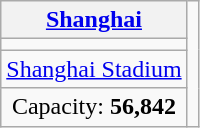<table class="wikitable" style="text-align:center">
<tr>
<th><a href='#'>Shanghai</a></th>
<td rowspan="4"><br></td>
</tr>
<tr>
<td align="center"></td>
</tr>
<tr>
<td><a href='#'>Shanghai Stadium</a></td>
</tr>
<tr>
<td>Capacity: <strong>56,842</strong></td>
</tr>
</table>
